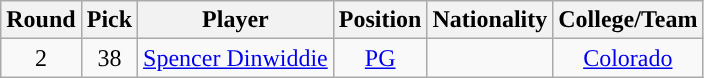<table class="wikitable sortable sortable">
<tr>
<th>Round</th>
<th>Pick</th>
<th>Player</th>
<th>Position</th>
<th>Nationality</th>
<th>College/Team</th>
</tr>
<tr style="text-align: center">
<td>2</td>
<td>38</td>
<td><a href='#'>Spencer Dinwiddie</a></td>
<td><a href='#'>PG</a></td>
<td></td>
<td><a href='#'>Colorado</a></td>
</tr>
</table>
